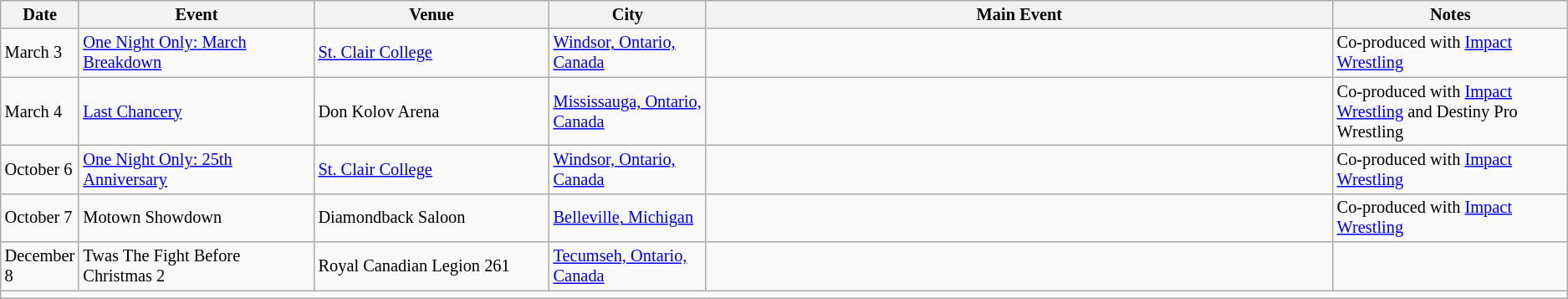<table class="sortable wikitable succession-box" style="font-size:85%;">
<tr>
<th scope="col" style="width:5%;">Date</th>
<th scope="col" style="width:15%;">Event</th>
<th scope="col" style="width:15%;">Venue</th>
<th scope="col" style="width:10%;">City</th>
<th scope="col" style="width:40%;">Main Event</th>
<th scope="col" style="width:70%;">Notes</th>
</tr>
<tr>
<td>March 3</td>
<td><a href='#'>One Night Only: March Breakdown</a></td>
<td><a href='#'>St. Clair College</a></td>
<td><a href='#'>Windsor, Ontario, Canada</a></td>
<td></td>
<td>Co-produced with <a href='#'>Impact Wrestling</a></td>
</tr>
<tr>
<td>March 4</td>
<td><a href='#'>Last Chancery</a></td>
<td>Don Kolov Arena</td>
<td><a href='#'>Mississauga, Ontario, Canada</a></td>
<td></td>
<td>Co-produced with <a href='#'>Impact Wrestling</a> and Destiny Pro Wrestling</td>
</tr>
<tr>
<td>October 6</td>
<td><a href='#'>One Night Only: 25th Anniversary</a></td>
<td><a href='#'>St. Clair College</a></td>
<td><a href='#'>Windsor, Ontario, Canada</a></td>
<td></td>
<td>Co-produced with <a href='#'>Impact Wrestling</a></td>
</tr>
<tr>
<td>October 7</td>
<td>Motown Showdown</td>
<td>Diamondback Saloon</td>
<td><a href='#'>Belleville, Michigan</a></td>
<td></td>
<td>Co-produced with <a href='#'>Impact Wrestling</a></td>
</tr>
<tr>
<td>December 8</td>
<td>Twas The Fight Before Christmas 2</td>
<td>Royal Canadian Legion 261</td>
<td><a href='#'>Tecumseh, Ontario, Canada</a></td>
<td></td>
<td></td>
</tr>
<tr>
<td colspan="6"></td>
</tr>
</table>
